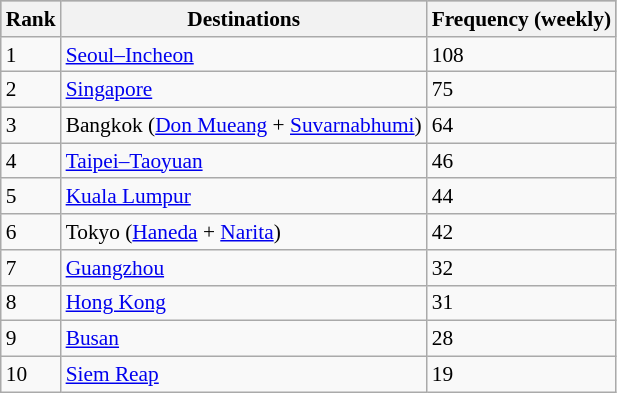<table class="wikitable sortable" style="font-size:89%; align=center;">
<tr style="background:darkgrey;">
<th>Rank</th>
<th>Destinations</th>
<th>Frequency (weekly)</th>
</tr>
<tr>
<td>1</td>
<td> <a href='#'>Seoul–Incheon</a></td>
<td>108</td>
</tr>
<tr>
<td>2</td>
<td> <a href='#'>Singapore</a></td>
<td>75</td>
</tr>
<tr>
<td>3</td>
<td> Bangkok (<a href='#'>Don Mueang</a> + <a href='#'>Suvarnabhumi</a>)</td>
<td>64</td>
</tr>
<tr>
<td>4</td>
<td> <a href='#'>Taipei–Taoyuan</a></td>
<td>46</td>
</tr>
<tr>
<td>5</td>
<td> <a href='#'>Kuala Lumpur</a></td>
<td>44</td>
</tr>
<tr>
<td>6</td>
<td> Tokyo (<a href='#'>Haneda</a> + <a href='#'>Narita</a>)</td>
<td>42</td>
</tr>
<tr>
<td>7</td>
<td> <a href='#'>Guangzhou</a></td>
<td>32</td>
</tr>
<tr>
<td>8</td>
<td> <a href='#'>Hong Kong</a></td>
<td>31</td>
</tr>
<tr>
<td>9</td>
<td> <a href='#'>Busan</a></td>
<td>28</td>
</tr>
<tr>
<td>10</td>
<td> <a href='#'>Siem Reap</a></td>
<td>19</td>
</tr>
</table>
